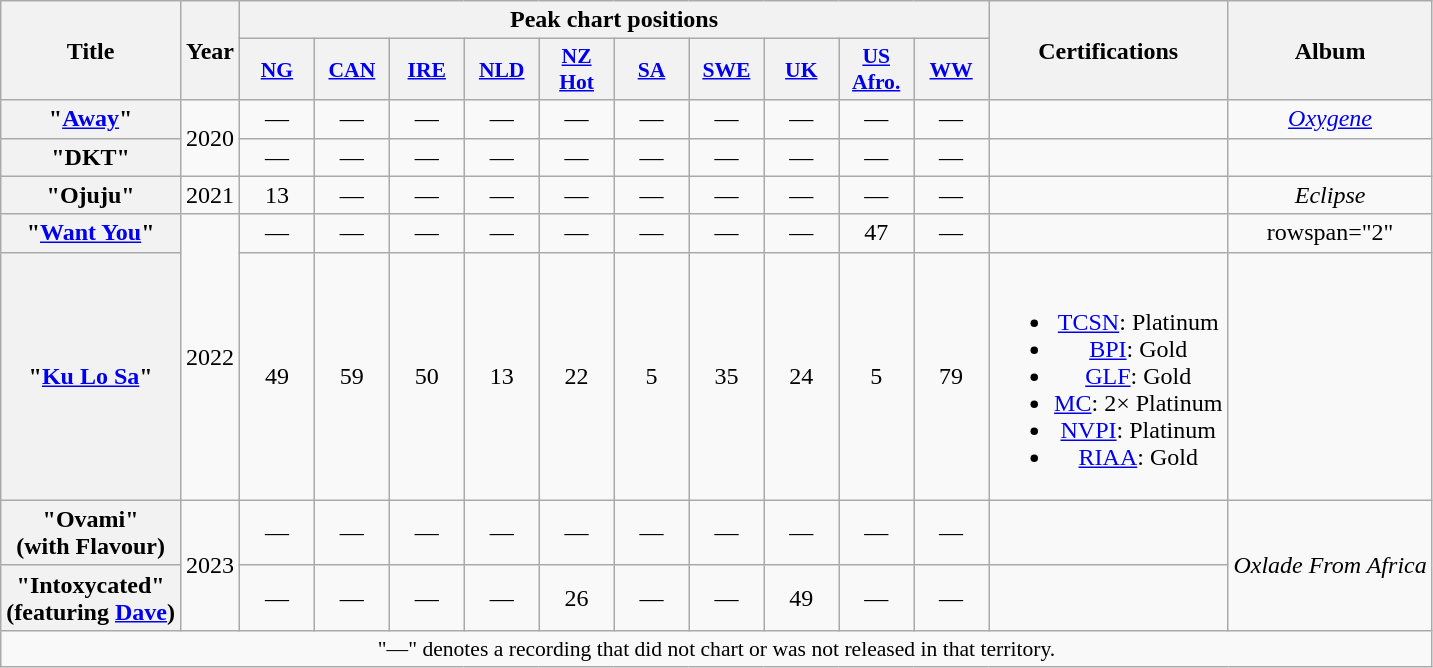<table class="wikitable plainrowheaders" style="text-align:center;" border="1">
<tr>
<th scope="col" rowspan="2">Title</th>
<th scope="col" rowspan="2" style="width:1em;">Year</th>
<th scope="col" colspan="10">Peak chart positions</th>
<th scope="col" rowspan="2">Certifications</th>
<th scope="col" rowspan="2">Album</th>
</tr>
<tr>
<th scope="col" style="width:3em;font-size:90%;"><a href='#'>NG</a><br></th>
<th scope="col" style="width:3em;font-size:90%;"><a href='#'>CAN</a><br></th>
<th scope="col" style="width:3em;font-size:90%;"><a href='#'>IRE</a><br></th>
<th scope="col" style="width:3em;font-size:90%;"><a href='#'>NLD</a><br></th>
<th scope="col" style="width:3em;font-size:90%;"><a href='#'>NZ<br>Hot</a><br></th>
<th scope="col" style="width:3em;font-size:90%;"><a href='#'>SA</a><br></th>
<th scope="col" style="width:3em;font-size:90%;"><a href='#'>SWE</a><br></th>
<th scope="col" style="width:3em;font-size:90%;"><a href='#'>UK</a><br></th>
<th scope="col" style="width:3em;font-size:90%;"><a href='#'>US<br>Afro.</a><br></th>
<th scope="col" style="width:3em;font-size:90%;"><a href='#'>WW</a><br></th>
</tr>
<tr>
<th scope="row">"<a href='#'>Away</a>"</th>
<td rowspan="2">2020</td>
<td>—</td>
<td>—</td>
<td>—</td>
<td>—</td>
<td>—</td>
<td>—</td>
<td>—</td>
<td>—</td>
<td>—</td>
<td>—</td>
<td></td>
<td><em><a href='#'>Oxygene</a></em></td>
</tr>
<tr>
<th scope="row">"DKT"</th>
<td>—</td>
<td>—</td>
<td>—</td>
<td>—</td>
<td>—</td>
<td>—</td>
<td>—</td>
<td>—</td>
<td>—</td>
<td>—</td>
<td></td>
<td></td>
</tr>
<tr>
<th scope="row">"Ojuju"</th>
<td>2021</td>
<td>13</td>
<td>—</td>
<td>—</td>
<td>—</td>
<td>—</td>
<td>—</td>
<td>—</td>
<td>—</td>
<td>—</td>
<td>—</td>
<td></td>
<td><em>Eclipse</em></td>
</tr>
<tr>
<th scope="row">"<a href='#'>Want You</a>"</th>
<td rowspan="2">2022</td>
<td>—</td>
<td>—</td>
<td>—</td>
<td>—</td>
<td>—</td>
<td>—</td>
<td>—</td>
<td>—</td>
<td>47</td>
<td>—</td>
<td></td>
<td>rowspan="2" </td>
</tr>
<tr>
<th scope="row">"<a href='#'>Ku Lo Sa</a>"</th>
<td>49</td>
<td>59</td>
<td>50<br></td>
<td>13</td>
<td>22</td>
<td>5</td>
<td>35</td>
<td>24</td>
<td>5</td>
<td>79</td>
<td><br><ul><li><a href='#'>TCSN</a>: Platinum</li><li><a href='#'>BPI</a>: Gold</li><li><a href='#'>GLF</a>: Gold</li><li><a href='#'>MC</a>: 2× Platinum</li><li><a href='#'>NVPI</a>: Platinum</li><li><a href='#'>RIAA</a>: Gold</li></ul></td>
</tr>
<tr>
<th scope="row">"Ovami"<br><span>(with Flavour)</span></th>
<td rowspan="2">2023</td>
<td>—</td>
<td>—</td>
<td>—</td>
<td>—</td>
<td>—</td>
<td>—</td>
<td>—</td>
<td>—</td>
<td>—</td>
<td>—</td>
<td></td>
<td rowspan="2"><em>Oxlade From Africa</em></td>
</tr>
<tr>
<th scope="row">"Intoxycated"<br><span>(featuring <a href='#'>Dave</a>)</span></th>
<td>—</td>
<td>—</td>
<td>—</td>
<td>—</td>
<td>26</td>
<td>—</td>
<td>—</td>
<td>49</td>
<td>—</td>
<td>—</td>
<td></td>
</tr>
<tr>
<td colspan="14" style="font-size:90%">"—" denotes a recording that did not chart or was not released in that territory.</td>
</tr>
</table>
